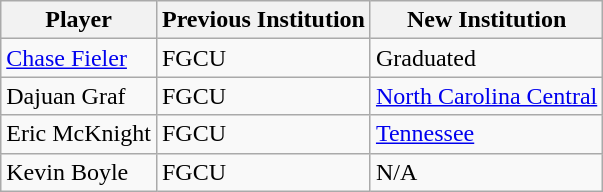<table class="wikitable sortable">
<tr>
<th>Player</th>
<th>Previous Institution</th>
<th>New Institution</th>
</tr>
<tr>
<td><a href='#'>Chase Fieler</a></td>
<td>FGCU</td>
<td>Graduated</td>
</tr>
<tr>
<td>Dajuan Graf</td>
<td>FGCU</td>
<td><a href='#'>North Carolina Central</a></td>
</tr>
<tr>
<td>Eric McKnight</td>
<td>FGCU</td>
<td><a href='#'>Tennessee</a></td>
</tr>
<tr>
<td>Kevin Boyle</td>
<td>FGCU</td>
<td>N/A </td>
</tr>
</table>
